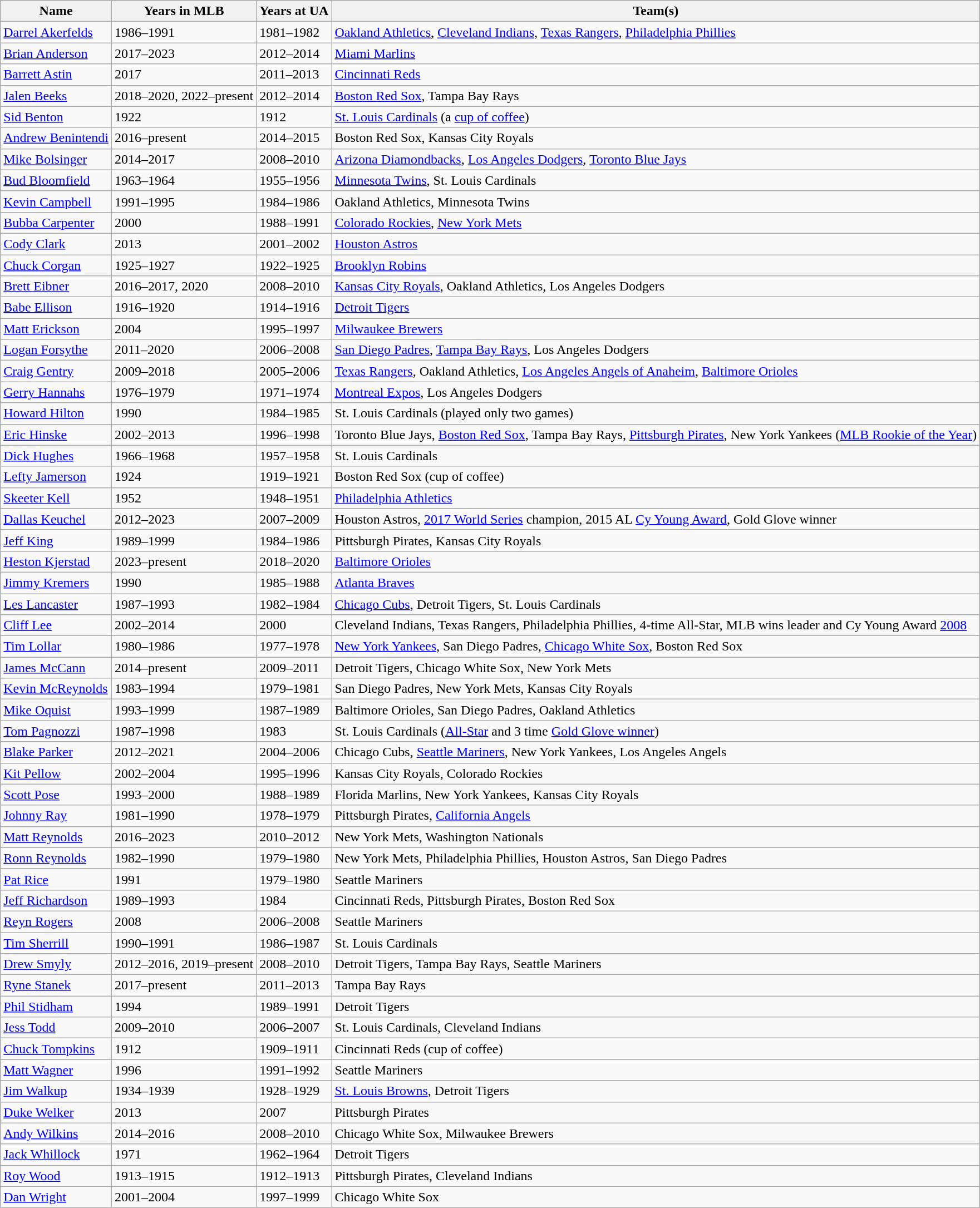<table class="wikitable">
<tr>
<th>Name</th>
<th>Years in MLB</th>
<th>Years at UA</th>
<th>Team(s)</th>
</tr>
<tr>
<td><a href='#'>Darrel Akerfelds</a></td>
<td>1986–1991</td>
<td>1981–1982</td>
<td><a href='#'>Oakland Athletics</a>, <a href='#'>Cleveland Indians</a>, <a href='#'>Texas Rangers</a>, <a href='#'>Philadelphia Phillies</a></td>
</tr>
<tr>
<td><a href='#'>Brian Anderson</a></td>
<td>2017–2023</td>
<td>2012–2014</td>
<td><a href='#'>Miami Marlins</a></td>
</tr>
<tr>
<td><a href='#'>Barrett Astin</a></td>
<td>2017</td>
<td>2011–2013</td>
<td><a href='#'>Cincinnati Reds</a></td>
</tr>
<tr>
<td><a href='#'>Jalen Beeks</a></td>
<td>2018–2020, 2022–present</td>
<td>2012–2014</td>
<td><a href='#'>Boston Red Sox</a>, Tampa Bay Rays</td>
</tr>
<tr>
<td><a href='#'>Sid Benton</a></td>
<td>1922</td>
<td>1912</td>
<td><a href='#'>St. Louis Cardinals</a> (a <a href='#'>cup of coffee</a>)</td>
</tr>
<tr>
<td><a href='#'>Andrew Benintendi</a></td>
<td>2016–present</td>
<td>2014–2015</td>
<td>Boston Red Sox, Kansas City Royals</td>
</tr>
<tr>
<td><a href='#'>Mike Bolsinger</a></td>
<td>2014–2017</td>
<td>2008–2010</td>
<td><a href='#'>Arizona Diamondbacks</a>, <a href='#'>Los Angeles Dodgers</a>, <a href='#'>Toronto Blue Jays</a></td>
</tr>
<tr>
<td><a href='#'>Bud Bloomfield</a></td>
<td>1963–1964</td>
<td>1955–1956</td>
<td><a href='#'>Minnesota Twins</a>, St. Louis Cardinals</td>
</tr>
<tr>
<td><a href='#'>Kevin Campbell</a></td>
<td>1991–1995</td>
<td>1984–1986</td>
<td>Oakland Athletics, Minnesota Twins</td>
</tr>
<tr>
<td><a href='#'>Bubba Carpenter</a></td>
<td>2000</td>
<td>1988–1991</td>
<td><a href='#'>Colorado Rockies</a>, <a href='#'>New York Mets</a></td>
</tr>
<tr>
<td><a href='#'>Cody Clark</a></td>
<td>2013</td>
<td>2001–2002</td>
<td><a href='#'>Houston Astros</a></td>
</tr>
<tr>
<td><a href='#'>Chuck Corgan</a></td>
<td>1925–1927</td>
<td>1922–1925</td>
<td><a href='#'>Brooklyn Robins</a></td>
</tr>
<tr>
<td><a href='#'>Brett Eibner</a></td>
<td>2016–2017, 2020</td>
<td>2008–2010</td>
<td><a href='#'>Kansas City Royals</a>, Oakland Athletics, Los Angeles Dodgers</td>
</tr>
<tr>
<td><a href='#'>Babe Ellison</a></td>
<td>1916–1920</td>
<td>1914–1916</td>
<td><a href='#'>Detroit Tigers</a></td>
</tr>
<tr>
<td><a href='#'>Matt Erickson</a></td>
<td>2004</td>
<td>1995–1997</td>
<td><a href='#'>Milwaukee Brewers</a></td>
</tr>
<tr>
<td><a href='#'>Logan Forsythe</a></td>
<td>2011–2020</td>
<td>2006–2008</td>
<td><a href='#'>San Diego Padres</a>, <a href='#'>Tampa Bay Rays</a>, Los Angeles Dodgers</td>
</tr>
<tr>
<td><a href='#'>Craig Gentry</a></td>
<td>2009–2018</td>
<td>2005–2006</td>
<td><a href='#'>Texas Rangers</a>, Oakland Athletics, <a href='#'>Los Angeles Angels of Anaheim</a>, <a href='#'>Baltimore Orioles</a></td>
</tr>
<tr>
<td><a href='#'>Gerry Hannahs</a></td>
<td>1976–1979</td>
<td>1971–1974</td>
<td><a href='#'>Montreal Expos</a>, Los Angeles Dodgers</td>
</tr>
<tr>
<td><a href='#'>Howard Hilton</a></td>
<td>1990</td>
<td>1984–1985</td>
<td>St. Louis Cardinals (played only two games)</td>
</tr>
<tr>
<td><a href='#'>Eric Hinske</a></td>
<td>2002–2013</td>
<td>1996–1998</td>
<td>Toronto Blue Jays, <a href='#'>Boston Red Sox</a>, Tampa Bay Rays, <a href='#'>Pittsburgh Pirates</a>, New York Yankees (<a href='#'>MLB Rookie of the Year</a>)</td>
</tr>
<tr>
<td><a href='#'>Dick Hughes</a></td>
<td>1966–1968</td>
<td>1957–1958</td>
<td>St. Louis Cardinals</td>
</tr>
<tr>
<td><a href='#'>Lefty Jamerson</a></td>
<td>1924</td>
<td>1919–1921</td>
<td>Boston Red Sox (cup of coffee)</td>
</tr>
<tr>
<td><a href='#'>Skeeter Kell</a></td>
<td>1952</td>
<td>1948–1951</td>
<td><a href='#'>Philadelphia Athletics</a></td>
</tr>
<tr>
</tr>
<tr>
<td><a href='#'>Dallas Keuchel</a></td>
<td>2012–2023</td>
<td>2007–2009</td>
<td>Houston Astros, <a href='#'>2017 World Series</a> champion, 2015 AL <a href='#'>Cy Young Award</a>, Gold Glove winner</td>
</tr>
<tr>
<td><a href='#'>Jeff King</a></td>
<td>1989–1999</td>
<td>1984–1986</td>
<td>Pittsburgh Pirates, Kansas City Royals</td>
</tr>
<tr>
<td><a href='#'>Heston Kjerstad</a></td>
<td>2023–present</td>
<td>2018–2020</td>
<td><a href='#'>Baltimore Orioles</a></td>
</tr>
<tr>
<td><a href='#'>Jimmy Kremers</a></td>
<td>1990</td>
<td>1985–1988</td>
<td><a href='#'>Atlanta Braves</a></td>
</tr>
<tr>
<td><a href='#'>Les Lancaster</a></td>
<td>1987–1993</td>
<td>1982–1984</td>
<td><a href='#'>Chicago Cubs</a>, Detroit Tigers, St. Louis Cardinals</td>
</tr>
<tr>
<td><a href='#'>Cliff Lee</a></td>
<td>2002–2014</td>
<td>2000</td>
<td>Cleveland Indians, Texas Rangers, Philadelphia Phillies, 4-time All-Star, MLB wins leader and Cy Young Award <a href='#'>2008</a></td>
</tr>
<tr>
<td><a href='#'>Tim Lollar</a></td>
<td>1980–1986</td>
<td>1977–1978</td>
<td><a href='#'>New York Yankees</a>, San Diego Padres, <a href='#'>Chicago White Sox</a>, Boston Red Sox</td>
</tr>
<tr>
<td><a href='#'>James McCann</a></td>
<td>2014–present</td>
<td>2009–2011</td>
<td>Detroit Tigers, Chicago White Sox, New York Mets</td>
</tr>
<tr>
<td><a href='#'>Kevin McReynolds</a></td>
<td>1983–1994</td>
<td>1979–1981</td>
<td>San Diego Padres, New York Mets, Kansas City Royals</td>
</tr>
<tr>
<td><a href='#'>Mike Oquist</a></td>
<td>1993–1999</td>
<td>1987–1989</td>
<td>Baltimore Orioles, San Diego Padres, Oakland Athletics</td>
</tr>
<tr>
<td><a href='#'>Tom Pagnozzi</a></td>
<td>1987–1998</td>
<td>1983</td>
<td>St. Louis Cardinals (<a href='#'>All-Star</a> and 3 time <a href='#'>Gold Glove winner</a>)</td>
</tr>
<tr>
<td><a href='#'>Blake Parker</a></td>
<td>2012–2021</td>
<td>2004–2006</td>
<td>Chicago Cubs, <a href='#'>Seattle Mariners</a>, New York Yankees, Los Angeles Angels</td>
</tr>
<tr>
<td><a href='#'>Kit Pellow</a></td>
<td>2002–2004</td>
<td>1995–1996</td>
<td>Kansas City Royals, Colorado Rockies</td>
</tr>
<tr>
<td><a href='#'>Scott Pose</a></td>
<td>1993–2000</td>
<td>1988–1989</td>
<td>Florida Marlins, New York Yankees, Kansas City Royals</td>
</tr>
<tr>
<td><a href='#'>Johnny Ray</a></td>
<td>1981–1990</td>
<td>1978–1979</td>
<td>Pittsburgh Pirates, <a href='#'>California Angels</a></td>
</tr>
<tr>
<td><a href='#'>Matt Reynolds</a></td>
<td>2016–2023</td>
<td>2010–2012</td>
<td>New York Mets, Washington Nationals</td>
</tr>
<tr>
<td><a href='#'>Ronn Reynolds</a></td>
<td>1982–1990</td>
<td>1979–1980</td>
<td>New York Mets, Philadelphia Phillies, Houston Astros, San Diego Padres</td>
</tr>
<tr>
<td><a href='#'>Pat Rice</a></td>
<td>1991</td>
<td>1979–1980</td>
<td>Seattle Mariners</td>
</tr>
<tr>
<td><a href='#'>Jeff Richardson</a></td>
<td>1989–1993</td>
<td>1984</td>
<td>Cincinnati Reds, Pittsburgh Pirates, Boston Red Sox</td>
</tr>
<tr>
<td><a href='#'>Reyn Rogers</a></td>
<td>2008</td>
<td>2006–2008</td>
<td>Seattle Mariners</td>
</tr>
<tr>
<td><a href='#'>Tim Sherrill</a></td>
<td>1990–1991</td>
<td>1986–1987</td>
<td>St. Louis Cardinals</td>
</tr>
<tr>
<td><a href='#'>Drew Smyly</a></td>
<td>2012–2016, 2019–present</td>
<td>2008–2010</td>
<td>Detroit Tigers, Tampa Bay Rays, Seattle Mariners</td>
</tr>
<tr>
<td><a href='#'>Ryne Stanek</a></td>
<td>2017–present</td>
<td>2011–2013</td>
<td>Tampa Bay Rays</td>
</tr>
<tr>
<td><a href='#'>Phil Stidham</a></td>
<td>1994</td>
<td>1989–1991</td>
<td>Detroit Tigers</td>
</tr>
<tr>
<td><a href='#'>Jess Todd</a></td>
<td>2009–2010</td>
<td>2006–2007</td>
<td>St. Louis Cardinals, Cleveland Indians</td>
</tr>
<tr>
<td><a href='#'>Chuck Tompkins</a></td>
<td>1912</td>
<td>1909–1911</td>
<td>Cincinnati Reds (cup of coffee)</td>
</tr>
<tr>
<td><a href='#'>Matt Wagner</a></td>
<td>1996</td>
<td>1991–1992</td>
<td>Seattle Mariners</td>
</tr>
<tr>
<td><a href='#'>Jim Walkup</a></td>
<td>1934–1939</td>
<td>1928–1929</td>
<td><a href='#'>St. Louis Browns</a>, Detroit Tigers</td>
</tr>
<tr>
<td><a href='#'>Duke Welker</a></td>
<td>2013</td>
<td>2007</td>
<td>Pittsburgh Pirates</td>
</tr>
<tr>
<td><a href='#'>Andy Wilkins</a></td>
<td>2014–2016</td>
<td>2008–2010</td>
<td>Chicago White Sox, Milwaukee Brewers</td>
</tr>
<tr>
<td><a href='#'>Jack Whillock</a></td>
<td>1971</td>
<td>1962–1964</td>
<td>Detroit Tigers</td>
</tr>
<tr>
<td><a href='#'>Roy Wood</a></td>
<td>1913–1915</td>
<td>1912–1913</td>
<td>Pittsburgh Pirates, Cleveland Indians</td>
</tr>
<tr>
<td><a href='#'>Dan Wright</a></td>
<td>2001–2004</td>
<td>1997–1999</td>
<td>Chicago White Sox</td>
</tr>
</table>
